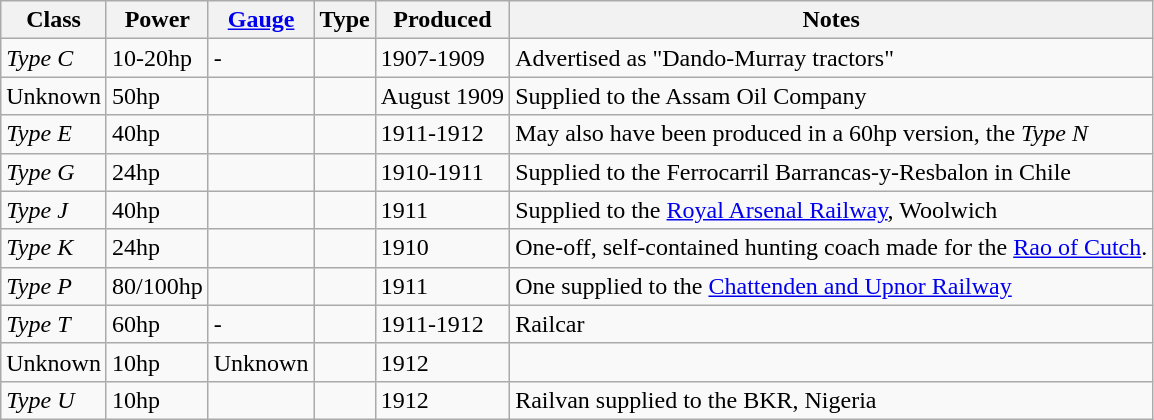<table class="wikitable sortable"">
<tr>
<th>Class</th>
<th>Power</th>
<th><a href='#'>Gauge</a></th>
<th>Type</th>
<th>Produced</th>
<th>Notes</th>
</tr>
<tr>
<td><em>Type C</em></td>
<td>10-20hp</td>
<td> - </td>
<td></td>
<td>1907-1909</td>
<td>Advertised as "Dando-Murray tractors"</td>
</tr>
<tr>
<td>Unknown</td>
<td>50hp</td>
<td></td>
<td></td>
<td>August 1909</td>
<td>Supplied to the Assam Oil Company</td>
</tr>
<tr>
<td><em>Type E</em></td>
<td>40hp</td>
<td></td>
<td></td>
<td>1911-1912</td>
<td>May also have been produced in a 60hp version, the <em>Type N</em></td>
</tr>
<tr>
<td><em>Type G</em></td>
<td>24hp</td>
<td></td>
<td></td>
<td>1910-1911</td>
<td>Supplied to the Ferrocarril Barrancas-y-Resbalon in Chile</td>
</tr>
<tr>
<td><em>Type J</em></td>
<td>40hp</td>
<td></td>
<td></td>
<td>1911</td>
<td>Supplied to the <a href='#'>Royal Arsenal Railway</a>, Woolwich</td>
</tr>
<tr>
<td><em>Type K</em></td>
<td>24hp</td>
<td></td>
<td></td>
<td>1910</td>
<td>One-off, self-contained hunting coach made for the <a href='#'>Rao of Cutch</a>.</td>
</tr>
<tr>
<td><em>Type P</em></td>
<td>80/100hp</td>
<td></td>
<td></td>
<td>1911</td>
<td>One supplied to the <a href='#'>Chattenden and Upnor Railway</a></td>
</tr>
<tr>
<td><em>Type T</em></td>
<td>60hp</td>
<td>-</td>
<td></td>
<td>1911-1912</td>
<td>Railcar</td>
</tr>
<tr>
<td>Unknown</td>
<td>10hp</td>
<td>Unknown</td>
<td></td>
<td>1912</td>
<td></td>
</tr>
<tr>
<td><em>Type U</em></td>
<td>10hp</td>
<td></td>
<td></td>
<td>1912</td>
<td>Railvan supplied to the BKR, Nigeria</td>
</tr>
</table>
